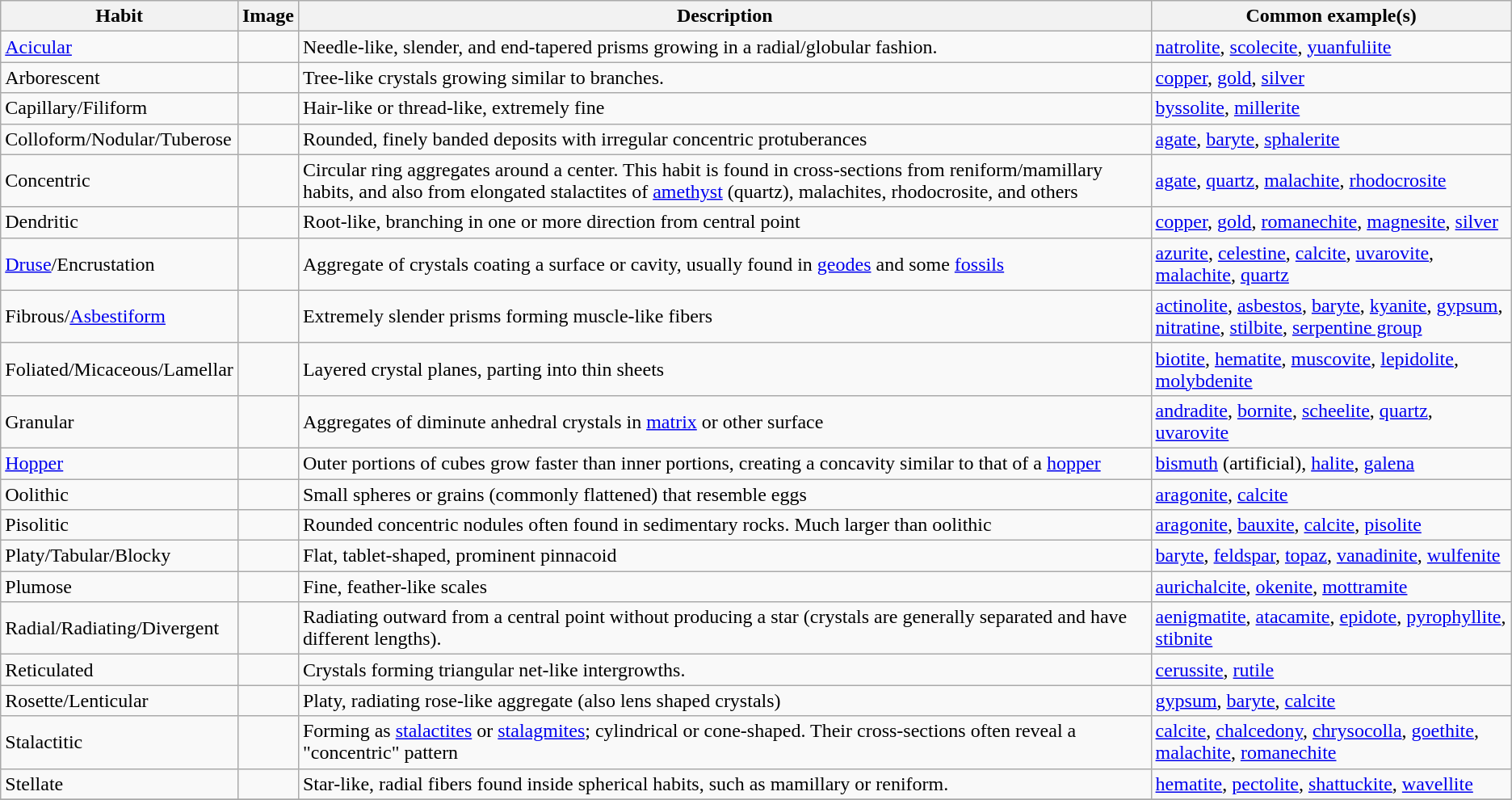<table class="wikitable">
<tr>
<th>Habit</th>
<th>Image</th>
<th>Description</th>
<th>Common example(s)</th>
</tr>
<tr>
<td><a href='#'>Acicular</a></td>
<td></td>
<td>Needle-like, slender, and end-tapered prisms growing in a radial/globular fashion.</td>
<td><a href='#'>natrolite</a>, <a href='#'>scolecite</a>, <a href='#'>yuanfuliite</a></td>
</tr>
<tr>
<td>Arborescent</td>
<td></td>
<td>Tree-like crystals growing similar to branches.</td>
<td><a href='#'>copper</a>, <a href='#'>gold</a>, <a href='#'>silver</a></td>
</tr>
<tr>
<td>Capillary/Filiform</td>
<td></td>
<td>Hair-like or thread-like, extremely fine</td>
<td><a href='#'>byssolite</a>, <a href='#'>millerite</a></td>
</tr>
<tr>
<td>Colloform/Nodular/Tuberose</td>
<td></td>
<td>Rounded, finely banded deposits with irregular concentric protuberances</td>
<td><a href='#'>agate</a>, <a href='#'>baryte</a>, <a href='#'>sphalerite</a></td>
</tr>
<tr>
<td>Concentric</td>
<td></td>
<td>Circular ring aggregates around a center. This habit is found in cross-sections from reniform/mamillary habits, and also from elongated stalactites of <a href='#'>amethyst</a> (quartz), malachites, rhodocrosite, and others</td>
<td><a href='#'>agate</a>, <a href='#'>quartz</a>, <a href='#'>malachite</a>, <a href='#'>rhodocrosite</a></td>
</tr>
<tr>
<td>Dendritic</td>
<td></td>
<td>Root-like, branching in one or more direction from central point</td>
<td><a href='#'>copper</a>, <a href='#'>gold</a>, <a href='#'>romanechite</a>, <a href='#'>magnesite</a>, <a href='#'>silver</a></td>
</tr>
<tr>
<td><a href='#'>Druse</a>/Encrustation</td>
<td></td>
<td>Aggregate of crystals coating a surface or cavity, usually found in <a href='#'>geodes</a> and some <a href='#'>fossils</a></td>
<td><a href='#'>azurite</a>, <a href='#'>celestine</a>, <a href='#'>calcite</a>, <a href='#'>uvarovite</a>, <a href='#'>malachite</a>, <a href='#'>quartz</a></td>
</tr>
<tr>
<td>Fibrous/<a href='#'>Asbestiform</a></td>
<td></td>
<td>Extremely slender prisms forming muscle-like fibers</td>
<td><a href='#'>actinolite</a>, <a href='#'>asbestos</a>, <a href='#'>baryte</a>, <a href='#'>kyanite</a>, <a href='#'>gypsum</a>, <a href='#'>nitratine</a>, <a href='#'>stilbite</a>, <a href='#'>serpentine group</a></td>
</tr>
<tr>
<td>Foliated/Micaceous/Lamellar</td>
<td></td>
<td>Layered crystal planes, parting into thin sheets</td>
<td><a href='#'>biotite</a>, <a href='#'>hematite</a>, <a href='#'>muscovite</a>, <a href='#'>lepidolite</a>, <a href='#'>molybdenite</a></td>
</tr>
<tr>
<td>Granular</td>
<td></td>
<td>Aggregates of diminute anhedral crystals in <a href='#'>matrix</a> or other surface</td>
<td><a href='#'>andradite</a>, <a href='#'>bornite</a>, <a href='#'>scheelite</a>, <a href='#'>quartz</a>, <a href='#'>uvarovite</a></td>
</tr>
<tr>
<td><a href='#'>Hopper</a></td>
<td></td>
<td>Outer portions of cubes grow faster than inner portions, creating a concavity similar to that of a <a href='#'>hopper</a></td>
<td><a href='#'>bismuth</a> (artificial), <a href='#'>halite</a>, <a href='#'>galena</a></td>
</tr>
<tr>
<td>Oolithic</td>
<td></td>
<td>Small spheres or grains (commonly flattened) that resemble eggs</td>
<td><a href='#'>aragonite</a>, <a href='#'>calcite</a></td>
</tr>
<tr>
<td>Pisolitic</td>
<td></td>
<td>Rounded concentric nodules often found in sedimentary rocks. Much larger than oolithic</td>
<td><a href='#'>aragonite</a>, <a href='#'>bauxite</a>, <a href='#'>calcite</a>, <a href='#'>pisolite</a></td>
</tr>
<tr>
<td>Platy/Tabular/Blocky</td>
<td></td>
<td>Flat, tablet-shaped, prominent pinnacoid</td>
<td><a href='#'>baryte</a>, <a href='#'>feldspar</a>, <a href='#'>topaz</a>, <a href='#'>vanadinite</a>, <a href='#'>wulfenite</a></td>
</tr>
<tr>
<td>Plumose</td>
<td></td>
<td>Fine, feather-like scales</td>
<td><a href='#'>aurichalcite</a>, <a href='#'>okenite</a>, <a href='#'>mottramite</a></td>
</tr>
<tr>
<td>Radial/Radiating/Divergent</td>
<td></td>
<td>Radiating outward from a central point without producing a star (crystals are generally separated and have different lengths).</td>
<td><a href='#'>aenigmatite</a>, <a href='#'>atacamite</a>, <a href='#'>epidote</a>, <a href='#'>pyrophyllite</a>, <a href='#'>stibnite</a></td>
</tr>
<tr>
<td>Reticulated</td>
<td></td>
<td>Crystals forming triangular net-like intergrowths.</td>
<td><a href='#'>cerussite</a>, <a href='#'>rutile</a></td>
</tr>
<tr>
<td>Rosette/Lenticular</td>
<td></td>
<td>Platy, radiating rose-like aggregate (also lens shaped crystals)</td>
<td><a href='#'>gypsum</a>, <a href='#'>baryte</a>, <a href='#'>calcite</a></td>
</tr>
<tr>
<td>Stalactitic</td>
<td></td>
<td>Forming as <a href='#'>stalactites</a> or <a href='#'>stalagmites</a>; cylindrical or cone-shaped. Their cross-sections often reveal a "concentric" pattern</td>
<td><a href='#'>calcite</a>, <a href='#'>chalcedony</a>, <a href='#'>chrysocolla</a>, <a href='#'>goethite</a>, <a href='#'>malachite</a>, <a href='#'>romanechite</a></td>
</tr>
<tr>
<td>Stellate</td>
<td></td>
<td>Star-like, radial fibers found inside spherical habits, such as mamillary or reniform.</td>
<td><a href='#'>hematite</a>, <a href='#'>pectolite</a>, <a href='#'>shattuckite</a>, <a href='#'>wavellite</a></td>
</tr>
<tr>
</tr>
</table>
